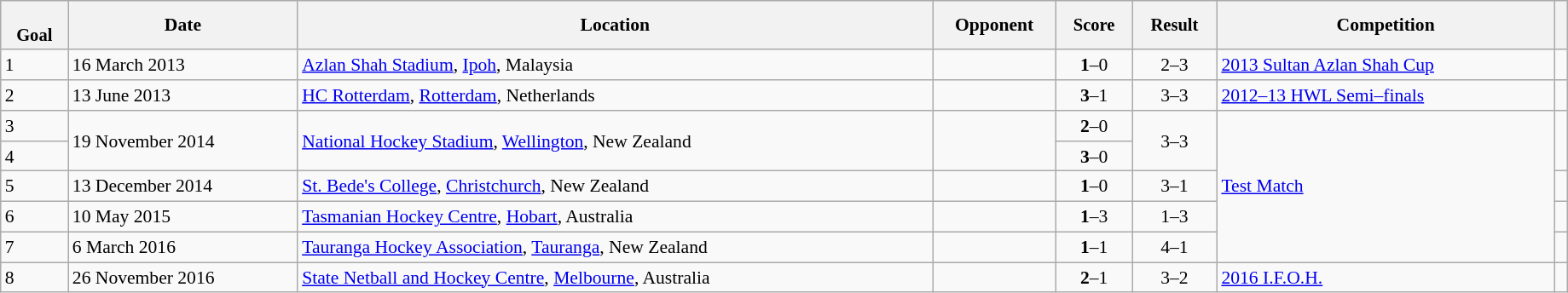<table class="wikitable sortable" style="font-size:90%" width=97%>
<tr>
<th style="font-size:95%;" data-sort-type=number><br>Goal</th>
<th align=center>Date</th>
<th>Location</th>
<th width=90>Opponent</th>
<th data-sort-type="number" style="font-size:95%">Score</th>
<th data-sort-type="number" style="font-size:95%">Result</th>
<th>Competition</th>
<th></th>
</tr>
<tr>
<td>1</td>
<td>16 March 2013</td>
<td><a href='#'>Azlan Shah Stadium</a>, <a href='#'>Ipoh</a>, Malaysia</td>
<td></td>
<td align="center"><strong>1</strong>–0</td>
<td align="center">2–3</td>
<td><a href='#'>2013 Sultan Azlan Shah Cup</a></td>
<td></td>
</tr>
<tr>
<td>2</td>
<td>13 June 2013</td>
<td><a href='#'>HC Rotterdam</a>, <a href='#'>Rotterdam</a>, Netherlands</td>
<td></td>
<td align="center"><strong>3</strong>–1</td>
<td align="center">3–3</td>
<td><a href='#'>2012–13 HWL Semi–finals</a></td>
<td></td>
</tr>
<tr>
<td>3</td>
<td rowspan=2>19 November 2014</td>
<td rowspan=2><a href='#'>National Hockey Stadium</a>, <a href='#'>Wellington</a>, New Zealand</td>
<td rowspan=2></td>
<td align="center"><strong>2</strong>–0</td>
<td rowspan=2; align="center">3–3</td>
<td rowspan=5><a href='#'>Test Match</a></td>
<td rowspan=2></td>
</tr>
<tr>
<td>4</td>
<td align="center"><strong>3</strong>–0</td>
</tr>
<tr>
<td>5</td>
<td>13 December 2014</td>
<td><a href='#'>St. Bede's College</a>, <a href='#'>Christchurch</a>, New Zealand</td>
<td></td>
<td align="center"><strong>1</strong>–0</td>
<td align="center">3–1</td>
<td></td>
</tr>
<tr>
<td>6</td>
<td>10 May 2015</td>
<td><a href='#'>Tasmanian Hockey Centre</a>, <a href='#'>Hobart</a>, Australia</td>
<td></td>
<td align="center"><strong>1</strong>–3</td>
<td align="center">1–3</td>
<td></td>
</tr>
<tr>
<td>7</td>
<td>6 March 2016</td>
<td><a href='#'>Tauranga Hockey Association</a>, <a href='#'>Tauranga</a>, New Zealand</td>
<td></td>
<td align="center"><strong>1</strong>–1</td>
<td align="center">4–1</td>
<td></td>
</tr>
<tr>
<td>8</td>
<td>26 November 2016</td>
<td><a href='#'>State Netball and Hockey Centre</a>, <a href='#'>Melbourne</a>, Australia</td>
<td></td>
<td align="center"><strong>2</strong>–1</td>
<td align="center">3–2</td>
<td><a href='#'>2016 I.F.O.H.</a></td>
<td></td>
</tr>
</table>
